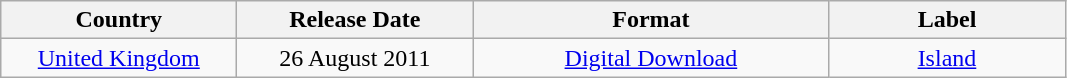<table class="wikitable" style="text-align: center;">
<tr>
<th style="width: 150px;">Country</th>
<th style="width: 150px;">Release Date</th>
<th style="width: 230px;">Format</th>
<th style="width: 150px;">Label</th>
</tr>
<tr>
<td><a href='#'>United Kingdom</a></td>
<td>26 August 2011</td>
<td><a href='#'>Digital Download</a></td>
<td><a href='#'>Island</a></td>
</tr>
</table>
